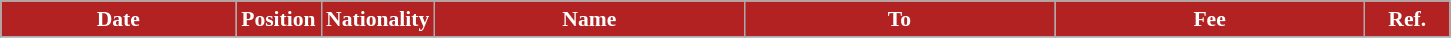<table class="wikitable"  style="text-align:center; font-size:90%; ">
<tr>
<th style="background:#B22222; color:white; width:150px;">Date</th>
<th style="background:#B22222; color:white; width:50px;">Position</th>
<th style="background:#B22222; color:white; width:50px;">Nationality</th>
<th style="background:#B22222; color:white; width:200px;">Name</th>
<th style="background:#B22222; color:white; width:200px;">To</th>
<th style="background:#B22222; color:white; width:200px;">Fee</th>
<th style="background:#B22222; color:white; width:50px;">Ref.</th>
</tr>
<tr>
</tr>
</table>
